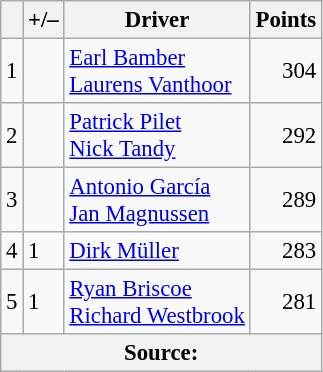<table class="wikitable" style="font-size: 95%;">
<tr>
<th scope="col"></th>
<th scope="col">+/–</th>
<th scope="col">Driver</th>
<th scope="col">Points</th>
</tr>
<tr>
<td align=center>1</td>
<td align="left"></td>
<td> <a href='#'>Earl Bamber</a><br> <a href='#'>Laurens Vanthoor</a></td>
<td align=right>304</td>
</tr>
<tr>
<td align=center>2</td>
<td align="left"></td>
<td> <a href='#'>Patrick Pilet</a><br> <a href='#'>Nick Tandy</a></td>
<td align=right>292</td>
</tr>
<tr>
<td align=center>3</td>
<td align="left"></td>
<td> <a href='#'>Antonio García</a><br> <a href='#'>Jan Magnussen</a></td>
<td align=right>289</td>
</tr>
<tr>
<td align=center>4</td>
<td align="left"> 1</td>
<td> <a href='#'>Dirk Müller</a></td>
<td align=right>283</td>
</tr>
<tr>
<td align=center>5</td>
<td align="left"> 1</td>
<td> <a href='#'>Ryan Briscoe</a><br> <a href='#'>Richard Westbrook</a></td>
<td align=right>281</td>
</tr>
<tr>
<th colspan=5>Source:</th>
</tr>
</table>
